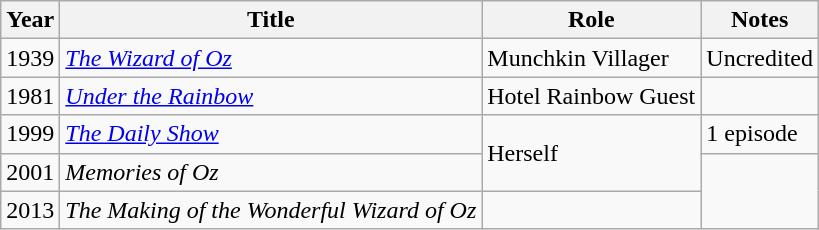<table class="wikitable sortable">
<tr>
<th>Year</th>
<th>Title</th>
<th>Role</th>
<th>Notes</th>
</tr>
<tr>
<td>1939</td>
<td><em><a href='#'>The Wizard of Oz</a></em></td>
<td>Munchkin Villager</td>
<td>Uncredited</td>
</tr>
<tr>
<td>1981</td>
<td><em><a href='#'>Under the Rainbow</a></em></td>
<td>Hotel Rainbow Guest</td>
<td></td>
</tr>
<tr>
<td>1999</td>
<td><em><a href='#'>The Daily Show</a></em></td>
<td rowspan="2">Herself</td>
<td>1 episode</td>
</tr>
<tr>
<td>2001</td>
<td><em>Memories of Oz</em></td>
<td rowspan="2"></td>
</tr>
<tr>
<td>2013</td>
<td><em>The Making of the Wonderful Wizard of Oz</em></td>
<td></td>
</tr>
</table>
